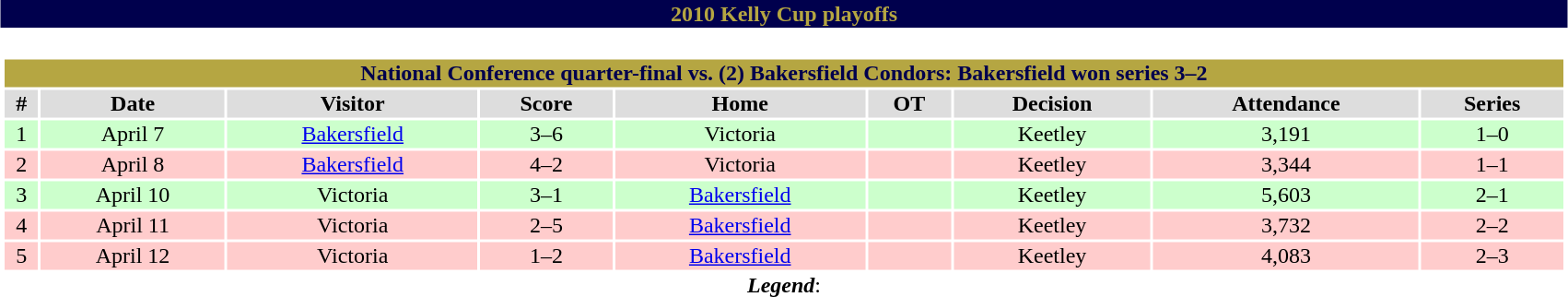<table class="toccolours" width=90% style="clear:both; margin:1.5em auto; text-align:center;">
<tr>
<th colspan=11 style="background:#00004D; color:#B5A642;">2010 Kelly Cup playoffs</th>
</tr>
<tr>
<td colspan=11><br><table class="toccolours collapsible collapsed" width=100%>
<tr>
<th colspan=10 style="background:#B5A642; color:#00004D;">National Conference quarter-final vs. (2) Bakersfield Condors: Bakersfield won series 3–2</th>
</tr>
<tr align="center" bgcolor="#dddddd">
<th>#</th>
<th>Date</th>
<th>Visitor</th>
<th>Score</th>
<th>Home</th>
<th>OT</th>
<th>Decision</th>
<th>Attendance</th>
<th>Series</th>
</tr>
<tr align="center" bgcolor="#ccffcc">
<td>1</td>
<td>April 7</td>
<td><a href='#'>Bakersfield</a></td>
<td>3–6</td>
<td>Victoria</td>
<td></td>
<td>Keetley</td>
<td>3,191</td>
<td>1–0</td>
</tr>
<tr align="center" bgcolor="#ffcccc">
<td>2</td>
<td>April 8</td>
<td><a href='#'>Bakersfield</a></td>
<td>4–2</td>
<td>Victoria</td>
<td></td>
<td>Keetley</td>
<td>3,344</td>
<td>1–1</td>
</tr>
<tr align="center" bgcolor="#ccffcc">
<td>3</td>
<td>April 10</td>
<td>Victoria</td>
<td>3–1</td>
<td><a href='#'>Bakersfield</a></td>
<td></td>
<td>Keetley</td>
<td>5,603</td>
<td>2–1</td>
</tr>
<tr align="center" bgcolor="#ffcccc">
<td>4</td>
<td>April 11</td>
<td>Victoria</td>
<td>2–5</td>
<td><a href='#'>Bakersfield</a></td>
<td></td>
<td>Keetley</td>
<td>3,732</td>
<td>2–2</td>
</tr>
<tr align="center" bgcolor="#ffcccc">
<td>5</td>
<td>April 12</td>
<td>Victoria</td>
<td>1–2</td>
<td><a href='#'>Bakersfield</a></td>
<td></td>
<td>Keetley</td>
<td>4,083</td>
<td>2–3</td>
</tr>
</table>
<strong><em>Legend</em></strong>:

</td>
</tr>
</table>
